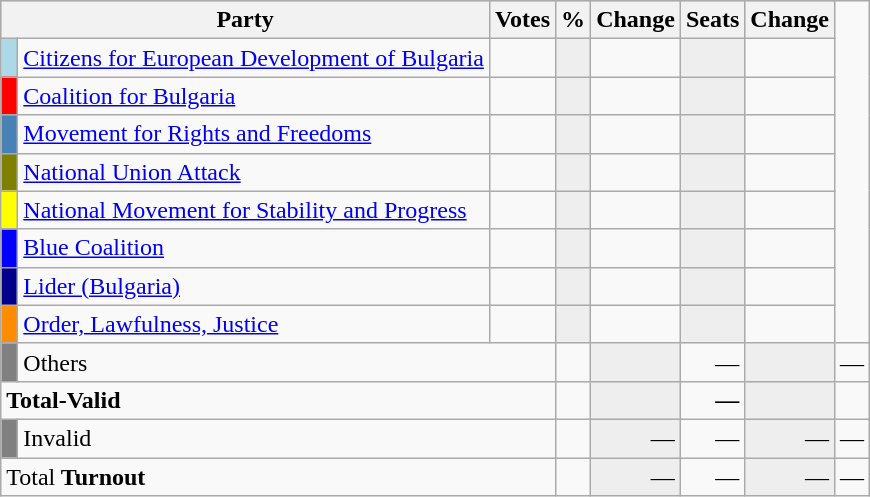<table class="wikitable" border="1">
<tr style="background-color:#C9C9C9">
<th align=left colspan=2 valign=top>Party</th>
<th align-right>Votes</th>
<th align=right>%</th>
<th align=right>Change</th>
<th align=right>Seats</th>
<th align=right>Change</th>
</tr>
<tr>
<td bgcolor="lightblue"> </td>
<td align=left><a href='#'>Citizens for European Development of Bulgaria</a></td>
<td align=right></td>
<td align=right style="background-color:#EEEEEE"></td>
<td align=right></td>
<td align=right style="background-color:#EEEEEE"></td>
<td align=right></td>
</tr>
<tr>
<td bgcolor="red"> </td>
<td align=left><a href='#'>Coalition for Bulgaria</a></td>
<td align=right></td>
<td align=right style="background-color:#EEEEEE"></td>
<td align=right></td>
<td align=right style="background-color:#EEEEEE"></td>
<td align=right></td>
</tr>
<tr>
<td bgcolor="#4682B4"> </td>
<td align=left><a href='#'>Movement for Rights and Freedoms</a></td>
<td align=right></td>
<td align=right style="background-color:#EEEEEE"></td>
<td align=right></td>
<td align=right style="background-color:#EEEEEE"></td>
<td align=right></td>
</tr>
<tr>
<td bgcolor="#808000"> </td>
<td align=left><a href='#'>National Union Attack</a></td>
<td align=right></td>
<td align=right style="background-color:#EEEEEE"></td>
<td align=right></td>
<td align=right style="background-color:#EEEEEE"></td>
<td align=right></td>
</tr>
<tr>
<td bgcolor="yellow"> </td>
<td align=left><a href='#'>National Movement for Stability and Progress</a></td>
<td align=right></td>
<td align=right style="background-color:#EEEEEE"></td>
<td align=right></td>
<td align=right style="background-color:#EEEEEE"></td>
<td align=right></td>
</tr>
<tr>
<td bgcolor="blue"> </td>
<td align=left><a href='#'>Blue Coalition</a></td>
<td align=right></td>
<td align=right style="background-color:#EEEEEE"></td>
<td align=right></td>
<td align=right style="background-color:#EEEEEE"></td>
<td align=right></td>
</tr>
<tr>
<td bgcolor="darkblue"> </td>
<td align=left><a href='#'>Lider (Bulgaria)</a></td>
<td align=right></td>
<td align=right style="background-color:#EEEEEE"></td>
<td align=right></td>
<td align=right style="background-color:#EEEEEE"></td>
<td align=right></td>
</tr>
<tr>
<td bgcolor="darkorange"> </td>
<td align=left><a href='#'>Order, Lawfulness, Justice</a></td>
<td align=right></td>
<td align=right style="background-color:#EEEEEE"></td>
<td align=right></td>
<td align=right style="background-color:#EEEEEE"></td>
<td align=right></td>
</tr>
<tr>
<td bgcolor="grey"> </td>
<td align=left colspan=2>Others</td>
<td align=right></td>
<td align=right style="background-color:#EEEEEE"></td>
<td align=right>—</td>
<td align=right style="background-color:#EEEEEE"></td>
<td align=right>—</td>
</tr>
<tr>
<td align=left colspan=3><strong>Total-Valid</strong></td>
<td align=right></td>
<td align=right style="background-color:#EEEEEE"></td>
<td align=right><strong>—<em></td>
<td align=right style="background-color:#EEEEEE"></td>
<td align=right></td>
</tr>
<tr>
<td bgcolor="grey"></td>
<td align=left colspan=2>Invalid</td>
<td align=right></td>
<td align=right style="background-color:#EEEEEE">—</td>
<td align=right>—</td>
<td align=right style="background-color:#EEEEEE">—</td>
<td align=right>—</td>
</tr>
<tr>
<td align=left colspan=3></strong>Total<strong>      </em> Turnout<em></td>
<td align=right></td>
<td align=right style="background-color:#EEEEEE"></strong>—<strong></td>
<td align=right></strong>—<strong></td>
<td align=right style="background-color:#EEEEEE"></strong>—<strong></td>
<td align=right></strong>—<strong></td>
</tr>
</table>
